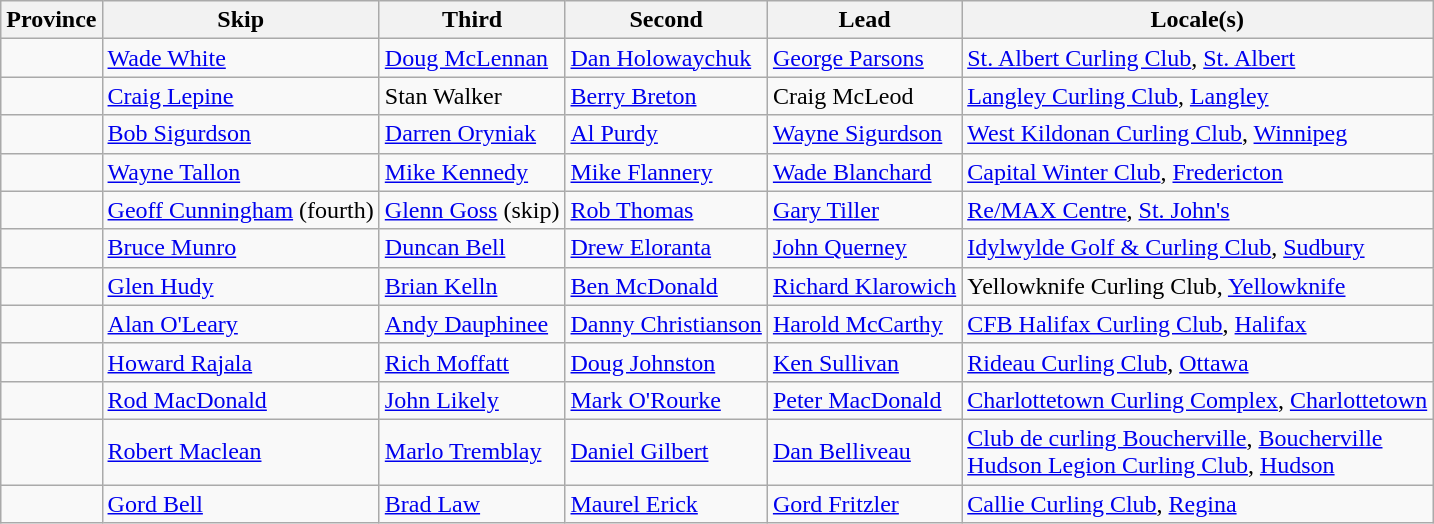<table class=wikitable>
<tr>
<th>Province</th>
<th>Skip</th>
<th>Third</th>
<th>Second</th>
<th>Lead</th>
<th>Locale(s)</th>
</tr>
<tr>
<td></td>
<td><a href='#'>Wade White</a></td>
<td><a href='#'>Doug McLennan</a></td>
<td><a href='#'>Dan Holowaychuk</a></td>
<td><a href='#'>George Parsons</a></td>
<td><a href='#'>St. Albert Curling Club</a>, <a href='#'>St. Albert</a></td>
</tr>
<tr>
<td></td>
<td><a href='#'>Craig Lepine</a></td>
<td>Stan Walker</td>
<td><a href='#'>Berry Breton</a></td>
<td>Craig McLeod</td>
<td><a href='#'>Langley Curling Club</a>, <a href='#'>Langley</a></td>
</tr>
<tr>
<td></td>
<td><a href='#'>Bob Sigurdson</a></td>
<td><a href='#'>Darren Oryniak</a></td>
<td><a href='#'>Al Purdy</a></td>
<td><a href='#'>Wayne Sigurdson</a></td>
<td><a href='#'>West Kildonan Curling Club</a>, <a href='#'>Winnipeg</a></td>
</tr>
<tr>
<td></td>
<td><a href='#'>Wayne Tallon</a></td>
<td><a href='#'>Mike Kennedy</a></td>
<td><a href='#'>Mike Flannery</a></td>
<td><a href='#'>Wade Blanchard</a></td>
<td><a href='#'>Capital Winter Club</a>, <a href='#'>Fredericton</a></td>
</tr>
<tr>
<td></td>
<td><a href='#'>Geoff Cunningham</a> (fourth)</td>
<td><a href='#'>Glenn Goss</a> (skip)</td>
<td><a href='#'>Rob Thomas</a></td>
<td><a href='#'>Gary Tiller</a></td>
<td><a href='#'>Re/MAX Centre</a>, <a href='#'>St. John's</a></td>
</tr>
<tr>
<td></td>
<td><a href='#'>Bruce Munro</a></td>
<td><a href='#'>Duncan Bell</a></td>
<td><a href='#'>Drew Eloranta</a></td>
<td><a href='#'>John Querney</a></td>
<td><a href='#'>Idylwylde Golf & Curling Club</a>, <a href='#'>Sudbury</a></td>
</tr>
<tr>
<td></td>
<td><a href='#'>Glen Hudy</a></td>
<td><a href='#'>Brian Kelln</a></td>
<td><a href='#'>Ben McDonald</a></td>
<td><a href='#'>Richard Klarowich</a></td>
<td>Yellowknife Curling Club, <a href='#'>Yellowknife</a></td>
</tr>
<tr>
<td></td>
<td><a href='#'>Alan O'Leary</a></td>
<td><a href='#'>Andy Dauphinee</a></td>
<td><a href='#'>Danny Christianson</a></td>
<td><a href='#'>Harold McCarthy</a></td>
<td><a href='#'>CFB Halifax Curling Club</a>, <a href='#'>Halifax</a></td>
</tr>
<tr>
<td></td>
<td><a href='#'>Howard Rajala</a></td>
<td><a href='#'>Rich Moffatt</a></td>
<td><a href='#'>Doug Johnston</a></td>
<td><a href='#'>Ken Sullivan</a></td>
<td><a href='#'>Rideau Curling Club</a>, <a href='#'>Ottawa</a></td>
</tr>
<tr>
<td></td>
<td><a href='#'>Rod MacDonald</a></td>
<td><a href='#'>John Likely</a></td>
<td><a href='#'>Mark O'Rourke</a></td>
<td><a href='#'>Peter MacDonald</a></td>
<td><a href='#'>Charlottetown Curling Complex</a>, <a href='#'>Charlottetown</a></td>
</tr>
<tr>
<td></td>
<td><a href='#'>Robert Maclean</a></td>
<td><a href='#'>Marlo Tremblay</a></td>
<td><a href='#'>Daniel Gilbert</a></td>
<td><a href='#'>Dan Belliveau</a></td>
<td><a href='#'>Club de curling Boucherville</a>, <a href='#'>Boucherville</a> <br> <a href='#'>Hudson Legion Curling Club</a>, <a href='#'>Hudson</a></td>
</tr>
<tr>
<td></td>
<td><a href='#'>Gord Bell</a></td>
<td><a href='#'>Brad Law</a></td>
<td><a href='#'>Maurel Erick</a></td>
<td><a href='#'>Gord Fritzler</a></td>
<td><a href='#'>Callie Curling Club</a>, <a href='#'>Regina</a></td>
</tr>
</table>
